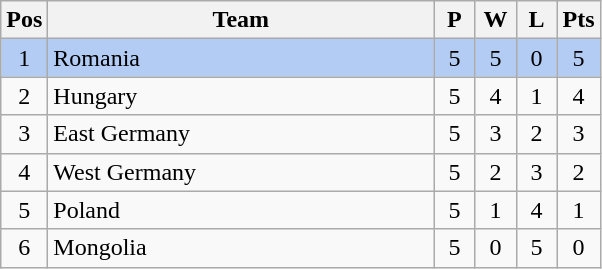<table class="wikitable" style="font-size: 100%">
<tr>
<th width=15>Pos</th>
<th width=250>Team</th>
<th width=20>P</th>
<th width=20>W</th>
<th width=20>L</th>
<th width=20>Pts</th>
</tr>
<tr align=center style="background: #b2ccf4;">
<td>1</td>
<td align="left"> Romania</td>
<td>5</td>
<td>5</td>
<td>0</td>
<td>5</td>
</tr>
<tr align=center>
<td>2</td>
<td align="left"> Hungary</td>
<td>5</td>
<td>4</td>
<td>1</td>
<td>4</td>
</tr>
<tr align=center>
<td>3</td>
<td align="left"> East Germany</td>
<td>5</td>
<td>3</td>
<td>2</td>
<td>3</td>
</tr>
<tr align=center>
<td>4</td>
<td align="left"> West Germany</td>
<td>5</td>
<td>2</td>
<td>3</td>
<td>2</td>
</tr>
<tr align=center>
<td>5</td>
<td align="left"> Poland</td>
<td>5</td>
<td>1</td>
<td>4</td>
<td>1</td>
</tr>
<tr align=center>
<td>6</td>
<td align="left"> Mongolia</td>
<td>5</td>
<td>0</td>
<td>5</td>
<td>0</td>
</tr>
</table>
